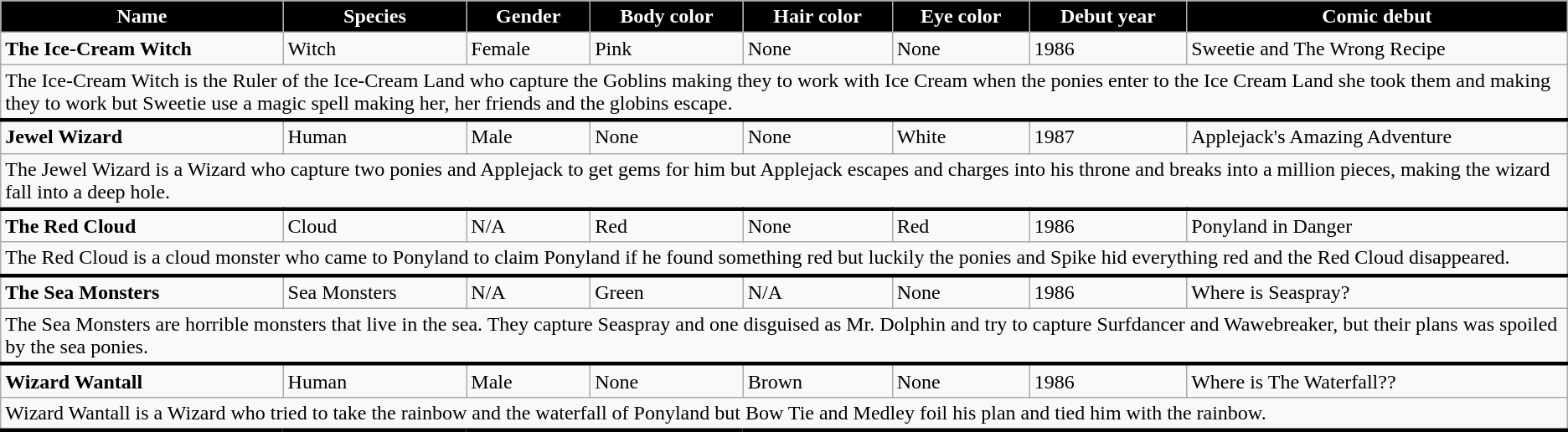<table class="wikitable">
<tr>
<th style="background:#000000; color: #fff;">Name</th>
<th style="background:#000000; color: #fff;">Species</th>
<th style="background:#000000; color: #fff;">Gender</th>
<th style="background:#000000; color: #fff;">Body color</th>
<th style="background:#000000; color: #fff;">Hair color</th>
<th style="background:#000000; color: #fff;">Eye color</th>
<th style="background:#000000; color: #fff;">Debut year</th>
<th style="background:#000000; color: #fff;">Comic debut</th>
</tr>
<tr>
<td><strong>The Ice-Cream Witch</strong></td>
<td>Witch</td>
<td>Female</td>
<td>Pink</td>
<td>None</td>
<td>None</td>
<td>1986</td>
<td>Sweetie and The Wrong Recipe</td>
</tr>
<tr>
<td style="border-bottom:3px solid #000;" colspan="13">The Ice-Cream Witch is the Ruler of the Ice-Cream Land who capture the Goblins making they to work with Ice Cream when the ponies enter to the Ice Cream Land she took them and making they to work but Sweetie use a magic spell making her, her friends and the globins escape.</td>
</tr>
<tr>
<td><strong>Jewel Wizard</strong></td>
<td>Human</td>
<td>Male</td>
<td>None</td>
<td>None</td>
<td>White</td>
<td>1987</td>
<td>Applejack's Amazing Adventure</td>
</tr>
<tr>
<td style="border-bottom:3px solid #000;" colspan="13">The Jewel Wizard is a Wizard who capture two ponies and Applejack to get gems for him but Applejack escapes and charges into his throne and breaks into a million pieces, making the wizard fall into a deep hole.</td>
</tr>
<tr>
<td><strong>The Red Cloud</strong></td>
<td>Cloud</td>
<td>N/A</td>
<td>Red</td>
<td>None</td>
<td>Red</td>
<td>1986</td>
<td>Ponyland in Danger</td>
</tr>
<tr>
<td style="border-bottom:3px solid #000;" colspan="13">The Red Cloud is a cloud monster who came to Ponyland to claim Ponyland if he found something red but luckily the ponies and Spike hid everything red and the Red Cloud disappeared.</td>
</tr>
<tr>
<td><strong>The Sea Monsters</strong></td>
<td>Sea Monsters</td>
<td>N/A</td>
<td>Green</td>
<td>N/A</td>
<td>None</td>
<td>1986</td>
<td>Where is Seaspray?</td>
</tr>
<tr>
<td style="border-bottom:3px solid #000;" colspan="13">The Sea Monsters are horrible monsters that live in the sea. They capture Seaspray and one disguised as Mr. Dolphin and try to capture Surfdancer and Wawebreaker, but their plans was spoiled by the sea ponies.</td>
</tr>
<tr>
<td><strong>Wizard Wantall</strong></td>
<td>Human</td>
<td>Male</td>
<td>None</td>
<td>Brown</td>
<td>None</td>
<td>1986</td>
<td>Where is The Waterfall??</td>
</tr>
<tr>
<td style="border-bottom:3px solid #000;" colspan="13">Wizard Wantall is a Wizard who tried to take the rainbow and the waterfall of Ponyland but Bow Tie and Medley foil his plan and tied him with the rainbow.</td>
</tr>
</table>
